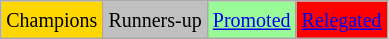<table class="wikitable">
<tr>
<td bgcolor="Gold"><small>Champions</small></td>
<td bgcolor="Silver"><small>Runners-up</small></td>
<td bgcolor=PaleGreen><small><a href='#'>Promoted</a></small></td>
<td bgcolor=Red><small><a href='#'>Relegated</a></small></td>
</tr>
</table>
